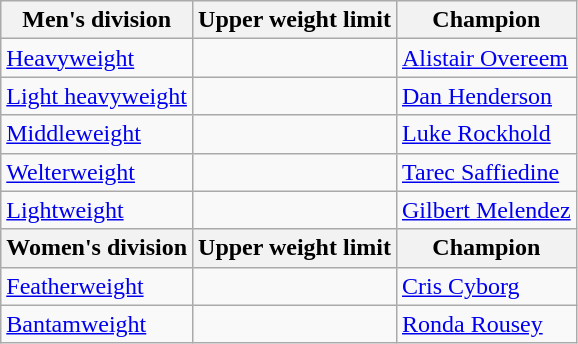<table class="wikitable">
<tr>
<th>Men's division</th>
<th>Upper weight limit</th>
<th>Champion</th>
</tr>
<tr>
<td><a href='#'>Heavyweight</a></td>
<td></td>
<td> <a href='#'>Alistair Overeem</a></td>
</tr>
<tr>
<td><a href='#'>Light heavyweight</a></td>
<td></td>
<td> <a href='#'>Dan Henderson</a></td>
</tr>
<tr>
<td><a href='#'>Middleweight</a></td>
<td></td>
<td> <a href='#'>Luke Rockhold</a></td>
</tr>
<tr>
<td><a href='#'>Welterweight</a></td>
<td></td>
<td> <a href='#'>Tarec Saffiedine</a></td>
</tr>
<tr>
<td><a href='#'>Lightweight</a></td>
<td></td>
<td> <a href='#'>Gilbert Melendez</a></td>
</tr>
<tr>
<th>Women's division</th>
<th>Upper weight limit</th>
<th>Champion</th>
</tr>
<tr>
<td><a href='#'>Featherweight</a></td>
<td></td>
<td> <a href='#'>Cris Cyborg</a></td>
</tr>
<tr>
<td><a href='#'>Bantamweight</a></td>
<td></td>
<td> <a href='#'>Ronda Rousey</a></td>
</tr>
</table>
